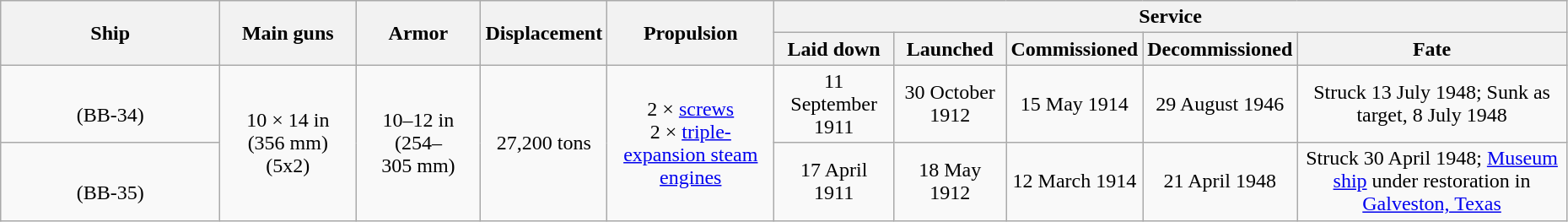<table class="wikitable" style="width:98%;">
<tr valign="center">
<th scope="col" rowspan="2" style="text-align:center; width:14%;">Ship</th>
<th scope="col" style="text-align:center;" rowspan="2">Main guns</th>
<th scope="col" style="text-align:center;" rowspan="2">Armor</th>
<th scope="col" style="text-align:center;" rowspan="2">Displacement</th>
<th scope="col" style="text-align:center;" rowspan="2">Propulsion</th>
<th scope="col" style="text-align:center;" colspan="5">Service</th>
</tr>
<tr valign="top">
<th scope="col" style="text-align:center;">Laid down</th>
<th scope="col" style="text-align:center;">Launched</th>
<th scope="col" style="text-align:center;">Commissioned</th>
<th scope="col" style="text-align:center;">Decommissioned</th>
<th scope="col" style="text-align:center;">Fate</th>
</tr>
<tr>
<td style="text-align:center"><br>(BB-34)</td>
<td style="text-align:center;" rowspan="5">10 × 14 in (356 mm) (5x2)</td>
<td style="text-align:center;" rowspan="5">10–12 in (254–305 mm)</td>
<td style="text-align:center;" rowspan="5">27,200 tons</td>
<td style="text-align:center;" rowspan="5">2 × <a href='#'>screws</a><br>2 × <a href='#'>triple-expansion steam engines</a></td>
<td style="text-align:center">11 September 1911</td>
<td style="text-align:center">30 October 1912</td>
<td style="text-align:center">15 May 1914</td>
<td style="text-align:center">29 August 1946</td>
<td style="text-align:center">Struck 13 July 1948; Sunk as target, 8 July 1948</td>
</tr>
<tr>
<td style="text-align:center"><br>(BB-35)</td>
<td style="text-align:center">17 April 1911</td>
<td style="text-align:center">18 May 1912</td>
<td style="text-align:center">12 March 1914</td>
<td style="text-align:center">21 April 1948</td>
<td style="text-align:center">Struck 30 April 1948; <a href='#'>Museum ship</a> under restoration in <a href='#'>Galveston, Texas</a></td>
</tr>
</table>
